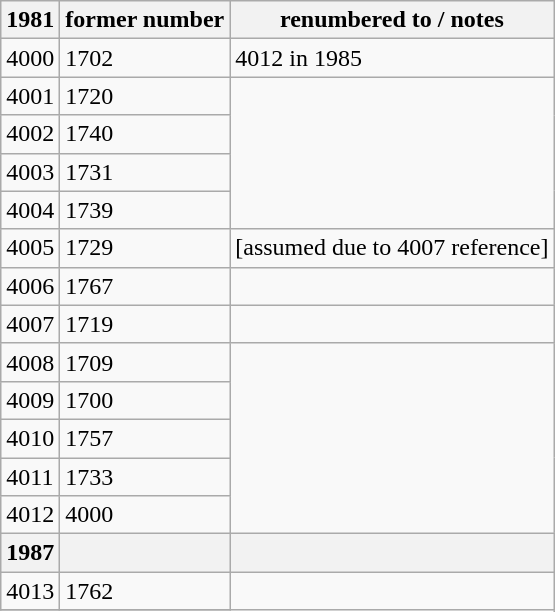<table class="wikitable">
<tr>
<th>1981</th>
<th>former number</th>
<th>renumbered to / notes</th>
</tr>
<tr>
<td>4000</td>
<td>1702</td>
<td>4012 in 1985</td>
</tr>
<tr>
<td>4001</td>
<td>1720</td>
</tr>
<tr>
<td>4002</td>
<td>1740</td>
</tr>
<tr>
<td>4003</td>
<td>1731</td>
</tr>
<tr>
<td>4004</td>
<td>1739</td>
</tr>
<tr>
<td>4005</td>
<td>1729</td>
<td>[assumed due to 4007 reference]</td>
</tr>
<tr>
<td>4006</td>
<td>1767</td>
</tr>
<tr>
<td>4007</td>
<td>1719</td>
<td></td>
</tr>
<tr>
<td>4008</td>
<td>1709</td>
</tr>
<tr>
<td>4009</td>
<td>1700</td>
</tr>
<tr>
<td>4010</td>
<td>1757</td>
</tr>
<tr>
<td>4011</td>
<td>1733</td>
</tr>
<tr>
<td>4012</td>
<td>4000</td>
</tr>
<tr>
<th>1987</th>
<th></th>
<th></th>
</tr>
<tr>
<td>4013</td>
<td>1762</td>
</tr>
<tr>
</tr>
</table>
